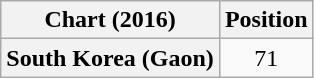<table class="wikitable plainrowheaders" style="text-align:center">
<tr>
<th scope="col">Chart (2016)</th>
<th scope="col">Position</th>
</tr>
<tr>
<th scope="row">South Korea (Gaon)</th>
<td>71</td>
</tr>
</table>
